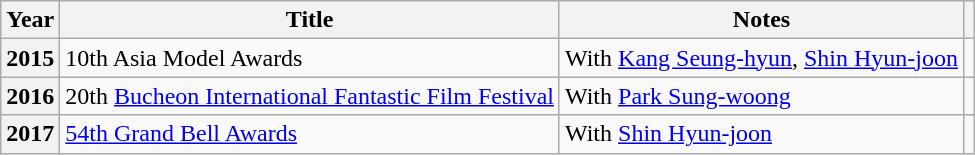<table class="wikitable plainrowheaders sortable">
<tr>
<th scope="col">Year</th>
<th scope="col">Title</th>
<th scope="col">Notes</th>
<th scope="col" class="unsortable"></th>
</tr>
<tr>
<th scope="row">2015</th>
<td>10th Asia Model Awards</td>
<td>With <a href='#'>Kang Seung-hyun</a>, <a href='#'>Shin Hyun-joon</a></td>
<td style="text-align:center"></td>
</tr>
<tr>
<th scope="row">2016</th>
<td>20th <a href='#'>Bucheon International Fantastic Film Festival</a></td>
<td>With <a href='#'>Park Sung-woong</a></td>
<td style="text-align:center"></td>
</tr>
<tr>
<th scope="row">2017</th>
<td><a href='#'>54th Grand Bell Awards</a></td>
<td>With <a href='#'>Shin Hyun-joon</a></td>
<td style="text-align:center"></td>
</tr>
</table>
